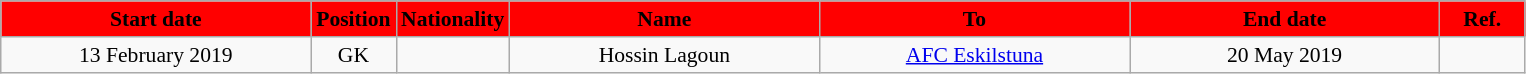<table class="wikitable"  style="text-align:center; font-size:90%; ">
<tr>
<th style="background:#FF0000; color:#000000; width:200px;">Start date</th>
<th style="background:#FF0000; color:#000000; width:50px;">Position</th>
<th style="background:#FF0000; color:#000000; width:50px;">Nationality</th>
<th style="background:#FF0000; color:#000000; width:200px;">Name</th>
<th style="background:#FF0000; color:#000000; width:200px;">To</th>
<th style="background:#FF0000; color:#000000; width:200px;">End date</th>
<th style="background:#FF0000; color:#000000; width:50px;">Ref.</th>
</tr>
<tr>
<td>13 February 2019</td>
<td>GK</td>
<td></td>
<td>Hossin Lagoun</td>
<td><a href='#'>AFC Eskilstuna</a></td>
<td>20 May 2019</td>
<td></td>
</tr>
</table>
